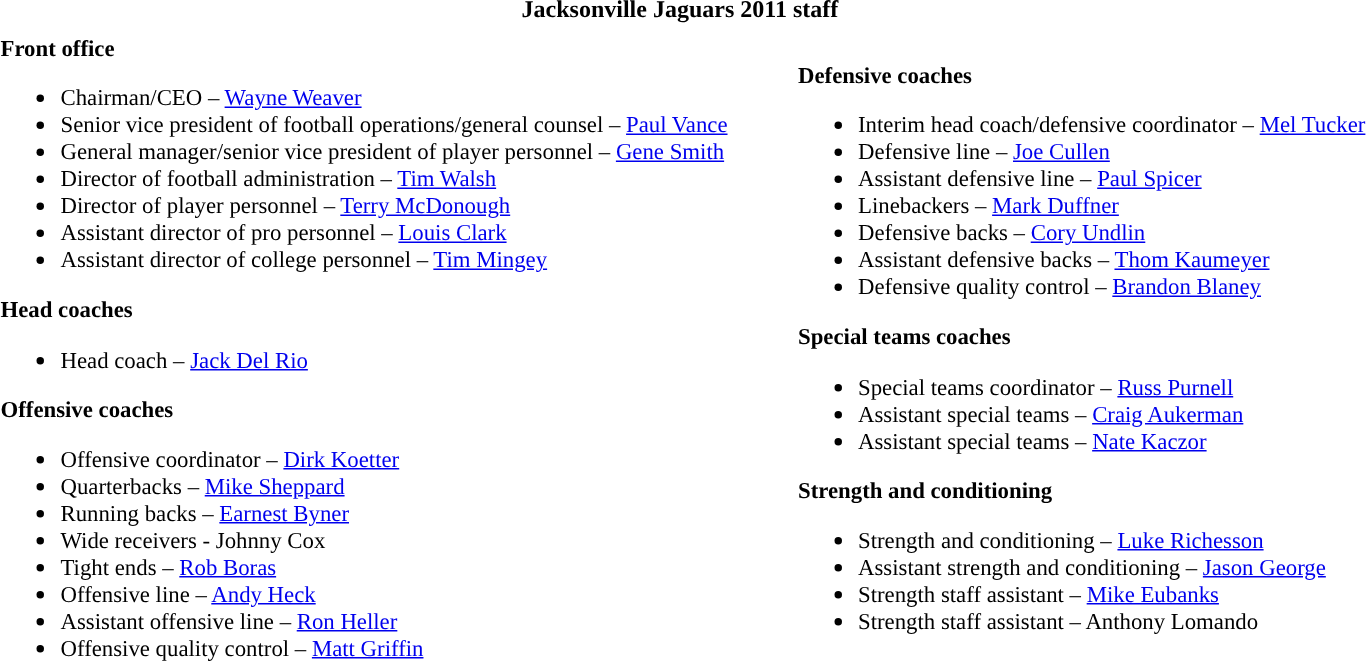<table class="toccolours" style="text-align: left;">
<tr>
<th colspan="7" style="text-align:center; ">Jacksonville Jaguars 2011 staff</th>
</tr>
<tr>
<td colspan=7 align="right"></td>
</tr>
<tr>
<td valign="top"></td>
<td style="font-size: 95%;" valign="top"><strong>Front office</strong><br><ul><li>Chairman/CEO – <a href='#'>Wayne Weaver</a></li><li>Senior vice president of football operations/general counsel – <a href='#'>Paul Vance</a></li><li>General manager/senior vice president of player personnel – <a href='#'>Gene Smith</a></li><li>Director of football administration – <a href='#'>Tim Walsh</a></li><li>Director of player personnel – <a href='#'>Terry McDonough</a></li><li>Assistant director of pro personnel – <a href='#'>Louis Clark</a></li><li>Assistant director of college personnel – <a href='#'>Tim Mingey</a></li></ul><strong>Head coaches</strong><ul><li>Head coach – <a href='#'>Jack Del Rio</a></li></ul><strong>Offensive coaches</strong><ul><li>Offensive coordinator – <a href='#'>Dirk Koetter</a></li><li>Quarterbacks – <a href='#'>Mike Sheppard</a></li><li>Running backs – <a href='#'>Earnest Byner</a></li><li>Wide receivers - Johnny Cox</li><li>Tight ends – <a href='#'>Rob Boras</a></li><li>Offensive line – <a href='#'>Andy Heck</a></li><li>Assistant offensive line – <a href='#'>Ron Heller</a></li><li>Offensive quality control – <a href='#'>Matt Griffin</a></li></ul></td>
<td width="35"> </td>
<td valign="top"></td>
<td style="font-size: 95%;" valign="top"><br><strong>Defensive coaches</strong><ul><li>Interim head coach/defensive coordinator – <a href='#'>Mel Tucker</a></li><li>Defensive line – <a href='#'>Joe Cullen</a></li><li>Assistant defensive line – <a href='#'>Paul Spicer</a></li><li>Linebackers – <a href='#'>Mark Duffner</a></li><li>Defensive backs – <a href='#'>Cory Undlin</a></li><li>Assistant defensive backs – <a href='#'>Thom Kaumeyer</a></li><li>Defensive quality control – <a href='#'>Brandon Blaney</a></li></ul><strong>Special teams coaches</strong><ul><li>Special teams coordinator – <a href='#'>Russ Purnell</a></li><li>Assistant special teams – <a href='#'>Craig Aukerman</a></li><li>Assistant special teams – <a href='#'>Nate Kaczor</a></li></ul><strong>Strength and conditioning</strong><ul><li>Strength and conditioning – <a href='#'>Luke Richesson</a></li><li>Assistant strength and conditioning – <a href='#'>Jason George</a></li><li>Strength staff assistant – <a href='#'>Mike Eubanks</a></li><li>Strength staff assistant – Anthony Lomando</li></ul></td>
</tr>
</table>
